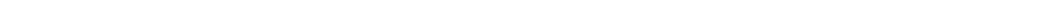<table style="width:88%; text-align:center;">
<tr style="color:white;">
<td style="background:"><strong>22</strong></td>
<td style="background:"><strong>4</strong></td>
<td style="background:"><strong>37</strong></td>
</tr>
</table>
